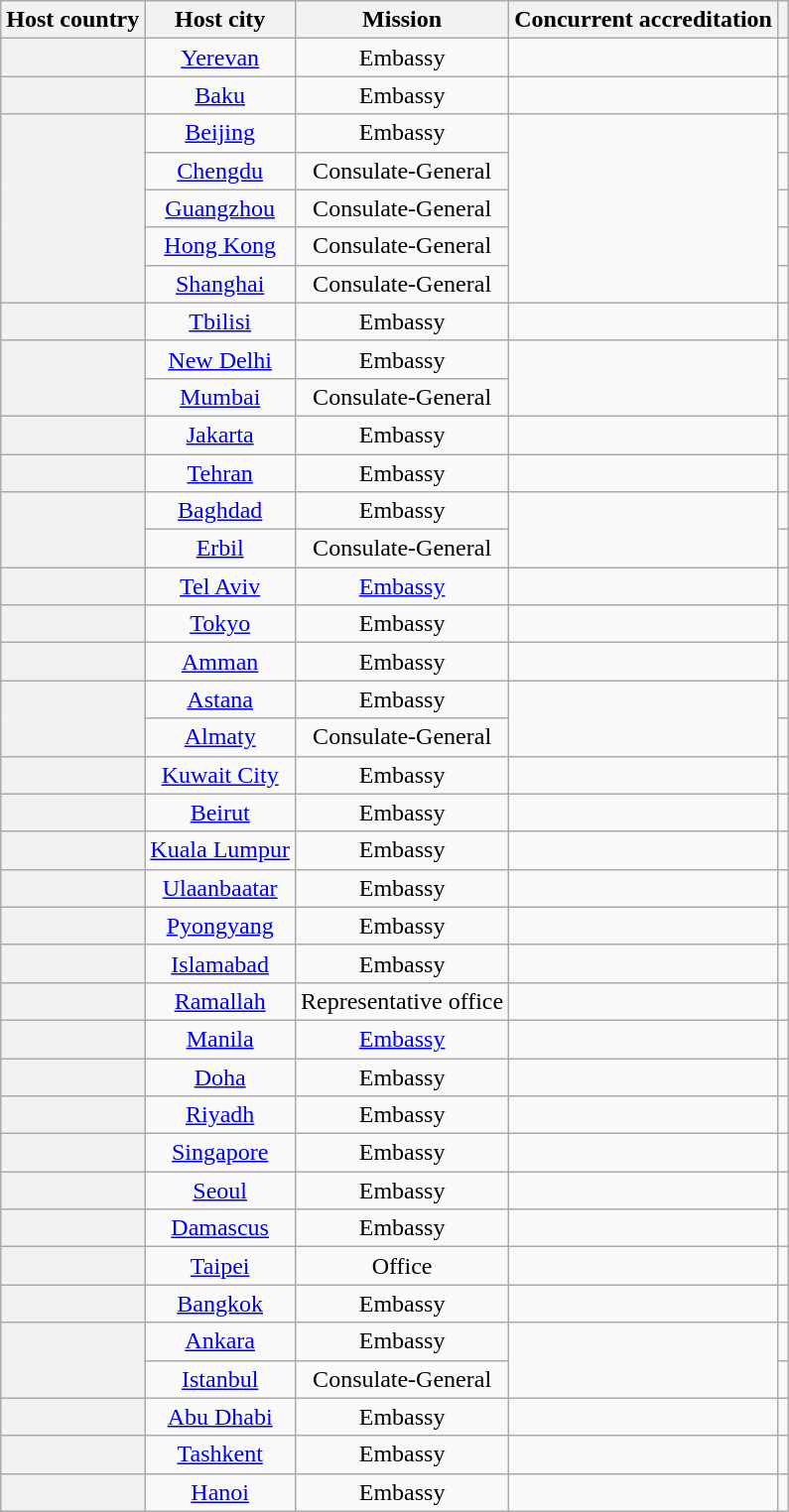<table class="wikitable plainrowheaders" style="text-align:center;">
<tr>
<th scope="col">Host country</th>
<th scope="col">Host city</th>
<th scope="col">Mission</th>
<th scope="col">Concurrent accreditation</th>
<th scope="col"></th>
</tr>
<tr>
<th scope="row"></th>
<td><a href='#'>Yerevan</a></td>
<td>Embassy</td>
<td></td>
<td></td>
</tr>
<tr>
<th scope="row"></th>
<td><a href='#'>Baku</a></td>
<td>Embassy</td>
<td></td>
<td></td>
</tr>
<tr>
<th scope="row" rowspan="5"></th>
<td><a href='#'>Beijing</a></td>
<td>Embassy</td>
<td rowspan="5"></td>
<td></td>
</tr>
<tr>
<td><a href='#'>Chengdu</a></td>
<td>Consulate-General</td>
<td></td>
</tr>
<tr>
<td><a href='#'>Guangzhou</a></td>
<td>Consulate-General</td>
<td></td>
</tr>
<tr>
<td><a href='#'>Hong Kong</a></td>
<td>Consulate-General</td>
<td></td>
</tr>
<tr>
<td><a href='#'>Shanghai</a></td>
<td>Consulate-General</td>
<td></td>
</tr>
<tr>
<th scope="row"></th>
<td><a href='#'>Tbilisi</a></td>
<td>Embassy</td>
<td></td>
<td></td>
</tr>
<tr>
<th scope="row" rowspan="2"></th>
<td><a href='#'>New Delhi</a></td>
<td>Embassy</td>
<td rowspan="2"></td>
<td></td>
</tr>
<tr>
<td><a href='#'>Mumbai</a></td>
<td>Consulate-General</td>
<td></td>
</tr>
<tr>
<th scope="row"></th>
<td><a href='#'>Jakarta</a></td>
<td>Embassy</td>
<td></td>
<td></td>
</tr>
<tr>
<th scope="row"></th>
<td><a href='#'>Tehran</a></td>
<td>Embassy</td>
<td></td>
<td></td>
</tr>
<tr>
<th scope="row" rowspan="2"></th>
<td><a href='#'>Baghdad</a></td>
<td>Embassy</td>
<td rowspan="2"></td>
<td></td>
</tr>
<tr>
<td><a href='#'>Erbil</a></td>
<td>Consulate-General</td>
<td></td>
</tr>
<tr>
<th scope="row"></th>
<td><a href='#'>Tel Aviv</a></td>
<td><a href='#'>Embassy</a></td>
<td></td>
<td></td>
</tr>
<tr>
<th scope="row"></th>
<td><a href='#'>Tokyo</a></td>
<td>Embassy</td>
<td></td>
<td></td>
</tr>
<tr>
<th scope="row"></th>
<td><a href='#'>Amman</a></td>
<td>Embassy</td>
<td></td>
<td></td>
</tr>
<tr>
<th scope="row" rowspan="2"></th>
<td><a href='#'>Astana</a></td>
<td>Embassy</td>
<td rowspan="2"></td>
<td></td>
</tr>
<tr>
<td><a href='#'>Almaty</a></td>
<td>Consulate-General</td>
<td></td>
</tr>
<tr>
<th scope="row"></th>
<td><a href='#'>Kuwait City</a></td>
<td>Embassy</td>
<td></td>
<td></td>
</tr>
<tr>
<th scope="row"></th>
<td><a href='#'>Beirut</a></td>
<td>Embassy</td>
<td></td>
<td></td>
</tr>
<tr>
<th scope="row"></th>
<td><a href='#'>Kuala Lumpur</a></td>
<td>Embassy</td>
<td></td>
<td></td>
</tr>
<tr>
<th scope="row"></th>
<td><a href='#'>Ulaanbaatar</a></td>
<td>Embassy</td>
<td></td>
<td></td>
</tr>
<tr>
<th scope="row"></th>
<td><a href='#'>Pyongyang</a></td>
<td>Embassy</td>
<td></td>
<td></td>
</tr>
<tr>
<th scope="row"></th>
<td><a href='#'>Islamabad</a></td>
<td>Embassy</td>
<td></td>
<td></td>
</tr>
<tr>
<th scope="row"></th>
<td><a href='#'>Ramallah</a></td>
<td>Representative office</td>
<td></td>
<td></td>
</tr>
<tr>
<th scope="row"></th>
<td><a href='#'>Manila</a></td>
<td><a href='#'>Embassy</a></td>
<td></td>
<td></td>
</tr>
<tr>
<th scope="row"></th>
<td><a href='#'>Doha</a></td>
<td>Embassy</td>
<td></td>
<td></td>
</tr>
<tr>
<th scope="row"></th>
<td><a href='#'>Riyadh</a></td>
<td>Embassy</td>
<td></td>
<td></td>
</tr>
<tr>
<th scope="row"></th>
<td><a href='#'>Singapore</a></td>
<td>Embassy</td>
<td></td>
<td></td>
</tr>
<tr>
<th scope="row"></th>
<td><a href='#'>Seoul</a></td>
<td>Embassy</td>
<td></td>
<td></td>
</tr>
<tr>
<th scope="row"></th>
<td><a href='#'>Damascus</a></td>
<td>Embassy</td>
<td></td>
<td><br></td>
</tr>
<tr>
<th scope="row"></th>
<td><a href='#'>Taipei</a></td>
<td>Office</td>
<td></td>
<td></td>
</tr>
<tr>
<th scope="row"></th>
<td><a href='#'>Bangkok</a></td>
<td>Embassy</td>
<td></td>
<td></td>
</tr>
<tr>
<th scope="row" rowspan="2"></th>
<td><a href='#'>Ankara</a></td>
<td>Embassy</td>
<td rowspan="2"></td>
<td></td>
</tr>
<tr>
<td><a href='#'>Istanbul</a></td>
<td>Consulate-General</td>
<td></td>
</tr>
<tr>
<th scope="row"></th>
<td><a href='#'>Abu Dhabi</a></td>
<td>Embassy</td>
<td></td>
<td></td>
</tr>
<tr>
<th scope="row"></th>
<td><a href='#'>Tashkent</a></td>
<td>Embassy</td>
<td></td>
<td></td>
</tr>
<tr>
<th scope="row"></th>
<td><a href='#'>Hanoi</a></td>
<td>Embassy</td>
<td></td>
<td></td>
</tr>
</table>
